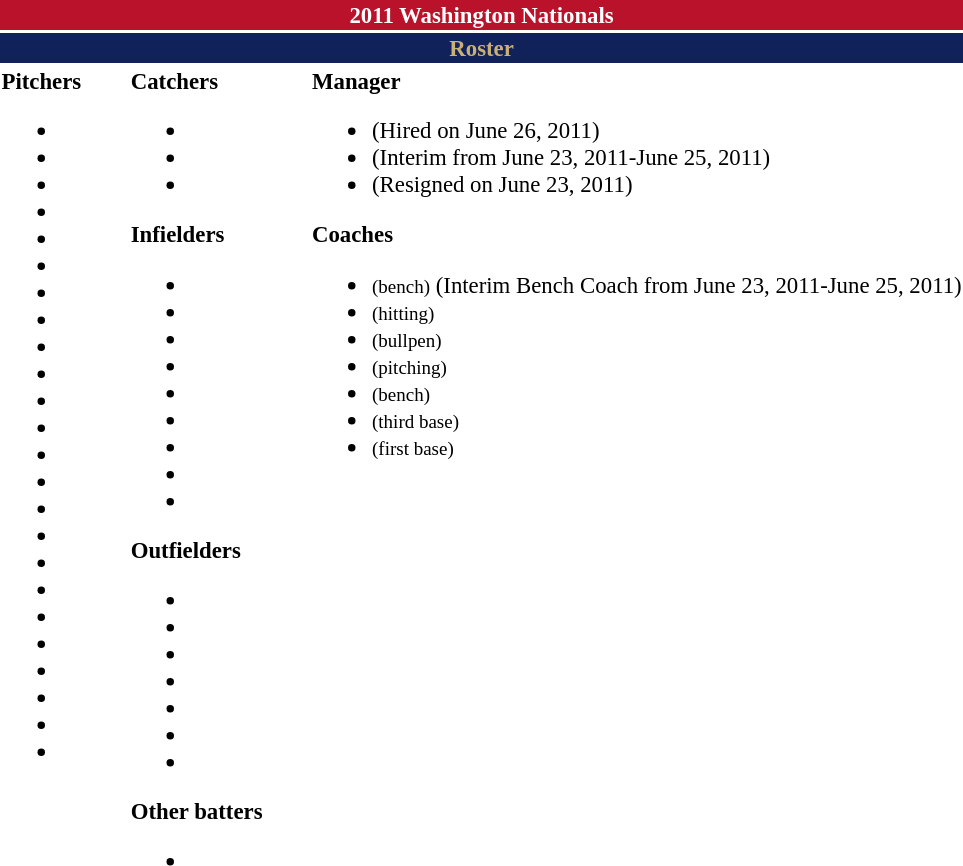<table class="toccolours" style="font-size: 95%;">
<tr>
<th colspan="10" style="background-color: #ba122b; color: #FFFFFF; text-align: center;">2011 Washington Nationals</th>
</tr>
<tr>
<td colspan="10" style="background-color: #11225b; color: #c9b074; text-align: center;"><strong>Roster</strong></td>
</tr>
<tr>
<td valign="top"><strong>Pitchers</strong><br><ul><li></li><li></li><li></li><li></li><li></li><li></li><li></li><li></li><li></li><li></li><li></li><li></li><li></li><li></li><li></li><li></li><li></li><li></li><li></li><li></li><li></li><li></li><li></li><li></li></ul></td>
<td width="25px"></td>
<td valign="top"><strong>Catchers</strong><br><ul><li></li><li></li><li></li></ul><strong>Infielders</strong><ul><li></li><li></li><li></li><li></li><li></li><li></li><li></li><li></li><li></li></ul><strong>Outfielders</strong><ul><li></li><li></li><li></li><li></li><li></li><li></li><li></li></ul><strong>Other batters</strong><ul><li></li></ul></td>
<td width="25px"></td>
<td valign="top"><strong>Manager</strong><br><ul><li> (Hired on June 26, 2011)</li><li> (Interim from June 23, 2011-June 25, 2011)</li><li> (Resigned on June 23, 2011)</li></ul><strong>Coaches</strong><ul><li><small>(bench)</small> (Interim Bench Coach from June 23, 2011-June 25, 2011)</li><li> <small>(hitting)</small></li><li> <small>(bullpen)</small></li><li> <small>(pitching)</small></li><li><small>(bench)</small></li><li> <small>(third base)</small></li><li> <small>(first base)</small></li></ul></td>
</tr>
<tr>
</tr>
</table>
